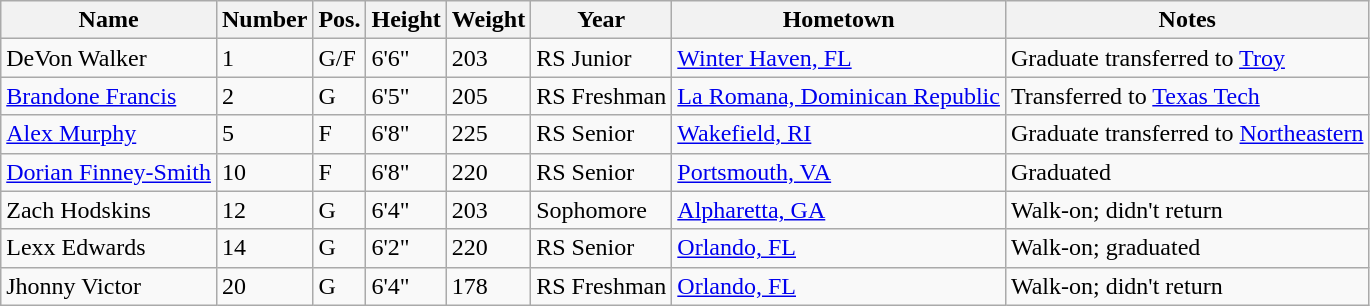<table class="wikitable sortable" border="1">
<tr>
<th>Name</th>
<th>Number</th>
<th>Pos.</th>
<th>Height</th>
<th>Weight</th>
<th>Year</th>
<th>Hometown</th>
<th class="unsortable">Notes</th>
</tr>
<tr>
<td>DeVon Walker</td>
<td>1</td>
<td>G/F</td>
<td>6'6"</td>
<td>203</td>
<td>RS Junior</td>
<td><a href='#'>Winter Haven, FL</a></td>
<td>Graduate transferred to <a href='#'>Troy</a></td>
</tr>
<tr>
<td><a href='#'>Brandone Francis</a></td>
<td>2</td>
<td>G</td>
<td>6'5"</td>
<td>205</td>
<td>RS Freshman</td>
<td><a href='#'>La Romana, Dominican Republic</a></td>
<td>Transferred to <a href='#'>Texas Tech</a></td>
</tr>
<tr>
<td><a href='#'>Alex Murphy</a></td>
<td>5</td>
<td>F</td>
<td>6'8"</td>
<td>225</td>
<td>RS Senior</td>
<td><a href='#'>Wakefield, RI</a></td>
<td>Graduate transferred to <a href='#'>Northeastern</a></td>
</tr>
<tr>
<td><a href='#'>Dorian Finney-Smith</a></td>
<td>10</td>
<td>F</td>
<td>6'8"</td>
<td>220</td>
<td>RS Senior</td>
<td><a href='#'>Portsmouth, VA</a></td>
<td>Graduated</td>
</tr>
<tr>
<td>Zach Hodskins</td>
<td>12</td>
<td>G</td>
<td>6'4"</td>
<td>203</td>
<td>Sophomore</td>
<td><a href='#'>Alpharetta, GA</a></td>
<td>Walk-on; didn't return</td>
</tr>
<tr>
<td>Lexx Edwards</td>
<td>14</td>
<td>G</td>
<td>6'2"</td>
<td>220</td>
<td>RS Senior</td>
<td><a href='#'>Orlando, FL</a></td>
<td>Walk-on; graduated</td>
</tr>
<tr>
<td>Jhonny Victor</td>
<td>20</td>
<td>G</td>
<td>6'4"</td>
<td>178</td>
<td>RS Freshman</td>
<td><a href='#'>Orlando, FL</a></td>
<td>Walk-on; didn't return</td>
</tr>
</table>
